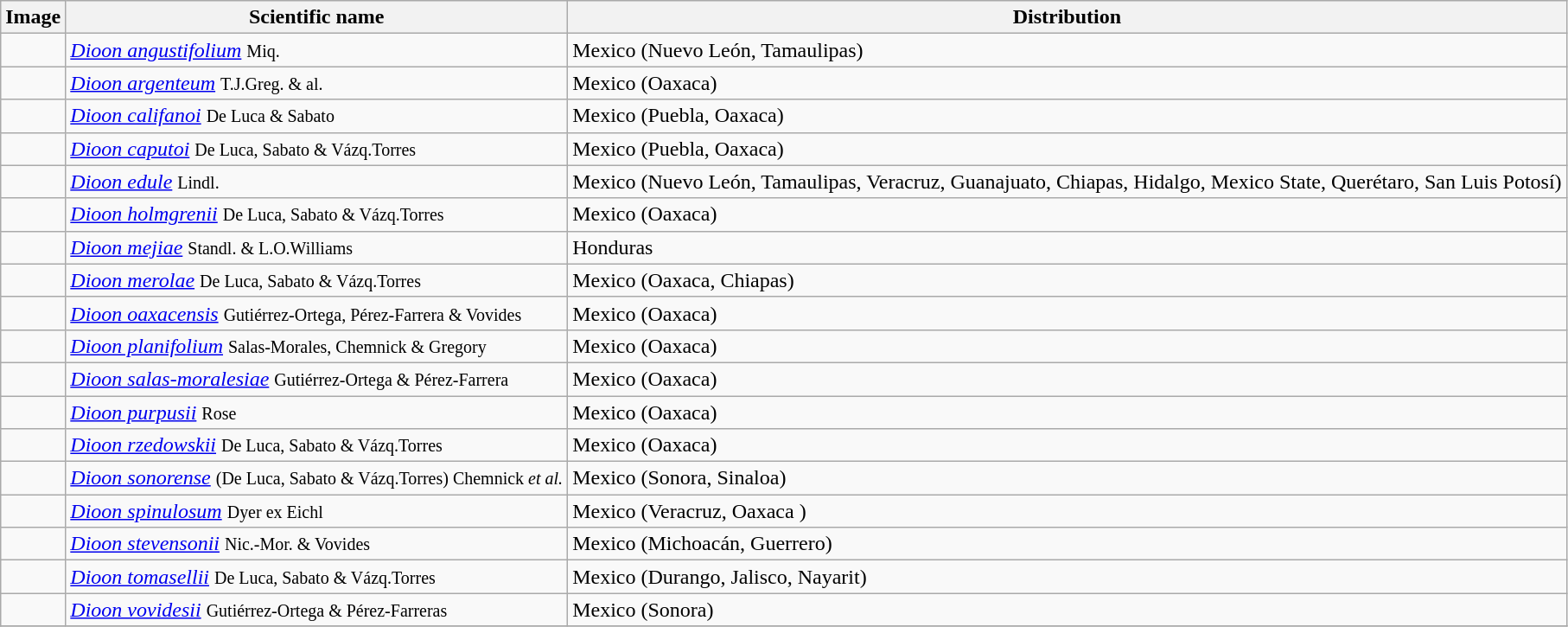<table class="wikitable">
<tr>
<th>Image</th>
<th>Scientific name</th>
<th>Distribution</th>
</tr>
<tr>
<td></td>
<td><em><a href='#'>Dioon angustifolium</a></em> <small>Miq.</small></td>
<td>Mexico (Nuevo León, Tamaulipas)</td>
</tr>
<tr>
<td></td>
<td><em><a href='#'>Dioon argenteum</a></em> <small>T.J.Greg. & al.</small></td>
<td>Mexico (Oaxaca)</td>
</tr>
<tr>
<td></td>
<td><em><a href='#'>Dioon califanoi</a></em> <small>De Luca & Sabato</small></td>
<td>Mexico (Puebla, Oaxaca)</td>
</tr>
<tr>
<td></td>
<td><em><a href='#'>Dioon caputoi</a></em> <small>De Luca, Sabato & Vázq.Torres</small></td>
<td>Mexico (Puebla, Oaxaca)</td>
</tr>
<tr>
<td></td>
<td><em><a href='#'>Dioon edule</a></em> <small>Lindl.</small></td>
<td>Mexico (Nuevo León, Tamaulipas, Veracruz, Guanajuato, Chiapas, Hidalgo, Mexico State, Querétaro, San Luis Potosí)</td>
</tr>
<tr>
<td></td>
<td><em><a href='#'>Dioon holmgrenii</a></em> <small>De Luca, Sabato & Vázq.Torres</small></td>
<td>Mexico (Oaxaca)</td>
</tr>
<tr>
<td></td>
<td><em><a href='#'>Dioon mejiae</a></em> <small>Standl. & L.O.Williams</small></td>
<td>Honduras</td>
</tr>
<tr>
<td></td>
<td><em><a href='#'>Dioon merolae</a></em> <small>De Luca, Sabato & Vázq.Torres</small></td>
<td>Mexico (Oaxaca, Chiapas)</td>
</tr>
<tr>
<td></td>
<td><em><a href='#'>Dioon oaxacensis</a></em> <small>Gutiérrez-Ortega, Pérez-Farrera & Vovides</small></td>
<td>Mexico (Oaxaca)</td>
</tr>
<tr>
<td></td>
<td><em><a href='#'>Dioon planifolium</a></em> <small>Salas-Morales, Chemnick & Gregory</small></td>
<td>Mexico (Oaxaca)</td>
</tr>
<tr>
<td></td>
<td><em><a href='#'>Dioon salas-moralesiae</a></em> <small>Gutiérrez-Ortega & Pérez-Farrera</small></td>
<td>Mexico (Oaxaca)</td>
</tr>
<tr>
<td></td>
<td><em><a href='#'>Dioon purpusii</a></em> <small>Rose</small></td>
<td>Mexico (Oaxaca)</td>
</tr>
<tr>
<td></td>
<td><em><a href='#'>Dioon rzedowskii</a></em> <small>De Luca, Sabato & Vázq.Torres</small></td>
<td>Mexico (Oaxaca)</td>
</tr>
<tr>
<td></td>
<td><em><a href='#'>Dioon sonorense</a></em> <small>(De Luca, Sabato & Vázq.Torres) Chemnick <em>et al.</em></small></td>
<td>Mexico (Sonora, Sinaloa)</td>
</tr>
<tr>
<td></td>
<td><em><a href='#'>Dioon spinulosum</a></em> <small>Dyer ex Eichl</small></td>
<td>Mexico (Veracruz, Oaxaca )</td>
</tr>
<tr>
<td></td>
<td><em><a href='#'>Dioon stevensonii</a></em> <small>Nic.-Mor. & Vovides</small></td>
<td>Mexico (Michoacán, Guerrero)</td>
</tr>
<tr>
<td></td>
<td><em><a href='#'>Dioon tomasellii</a></em> <small>De Luca, Sabato & Vázq.Torres</small></td>
<td>Mexico (Durango, Jalisco, Nayarit)</td>
</tr>
<tr>
<td></td>
<td><em><a href='#'>Dioon vovidesii</a></em> <small>Gutiérrez-Ortega & Pérez-Farreras</small></td>
<td>Mexico (Sonora)</td>
</tr>
<tr>
</tr>
</table>
